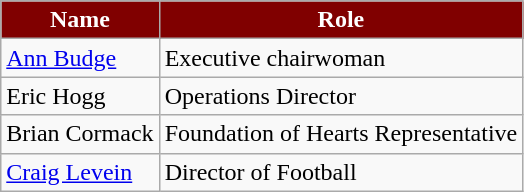<table class="wikitable">
<tr>
<th style="background:maroon; color:white;" scope="col">Name</th>
<th style="background:maroon; color:white;" scope="col">Role</th>
</tr>
<tr>
<td> <a href='#'>Ann Budge</a></td>
<td>Executive chairwoman</td>
</tr>
<tr>
<td> Eric Hogg</td>
<td>Operations Director</td>
</tr>
<tr>
<td> Brian Cormack</td>
<td>Foundation of Hearts Representative</td>
</tr>
<tr>
<td> <a href='#'>Craig Levein</a></td>
<td>Director of Football</td>
</tr>
</table>
